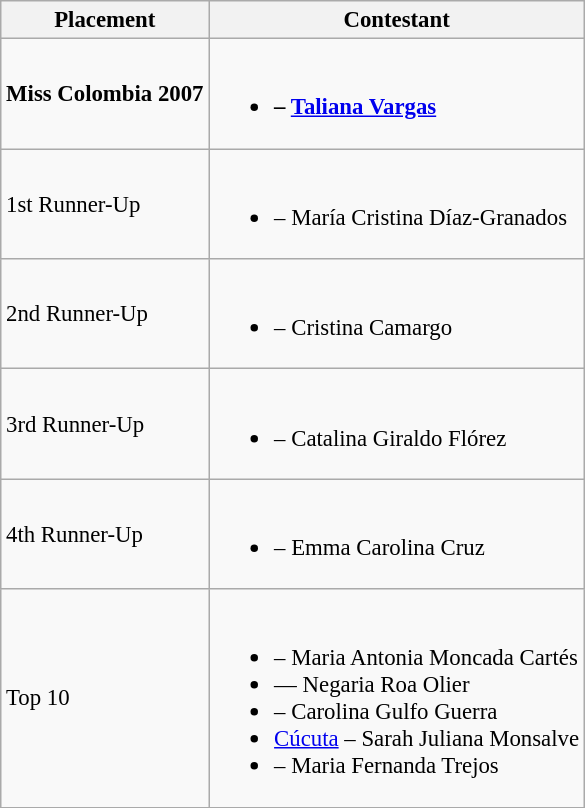<table class="wikitable sortable" style="font-size:95%;">
<tr>
<th>Placement</th>
<th>Contestant</th>
</tr>
<tr>
<td><strong>Miss Colombia 2007</strong></td>
<td><br><ul><li><strong> – <a href='#'>Taliana Vargas</a></strong></li></ul></td>
</tr>
<tr>
<td>1st Runner-Up</td>
<td><br><ul><li> – María Cristina Díaz-Granados</li></ul></td>
</tr>
<tr>
<td>2nd Runner-Up</td>
<td><br><ul><li> – Cristina Camargo</li></ul></td>
</tr>
<tr>
<td>3rd Runner-Up</td>
<td><br><ul><li> – Catalina Giraldo Flórez</li></ul></td>
</tr>
<tr>
<td>4th Runner-Up</td>
<td><br><ul><li> – Emma Carolina Cruz</li></ul></td>
</tr>
<tr>
<td>Top 10</td>
<td><br><ul><li> – Maria Antonia Moncada Cartés</li><li> — Negaria Roa Olier</li><li> – Carolina Gulfo Guerra</li><li> <a href='#'>Cúcuta</a> – Sarah Juliana Monsalve</li><li> – Maria Fernanda Trejos</li></ul></td>
</tr>
</table>
